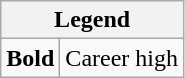<table class="wikitable">
<tr>
<th colspan="2">Legend</th>
</tr>
<tr>
<td><strong>Bold</strong></td>
<td>Career high</td>
</tr>
</table>
